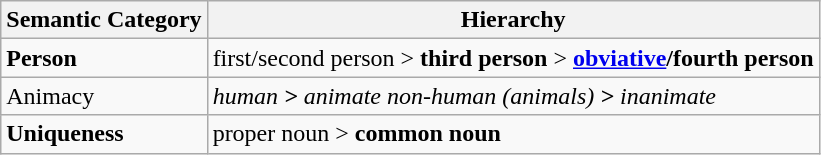<table class="wikitable">
<tr>
<th>Semantic Category</th>
<th>Hierarchy</th>
</tr>
<tr>
<td><strong>Person<em><strong><em></td>
<td></em>first/second person </strong>><strong> third person </strong>><strong> <a href='#'>obviative</a>/fourth person<em></td>
</tr>
<tr>
<td></strong>Animacy</em></em></strong></td>
<td><em>human <strong>></strong> animate non-human (animals) <strong>></strong> inanimate</em></td>
</tr>
<tr>
<td><strong>Uniqueness<em><strong><em></td>
<td></em>proper noun </strong>><strong> common noun<em></td>
</tr>
</table>
